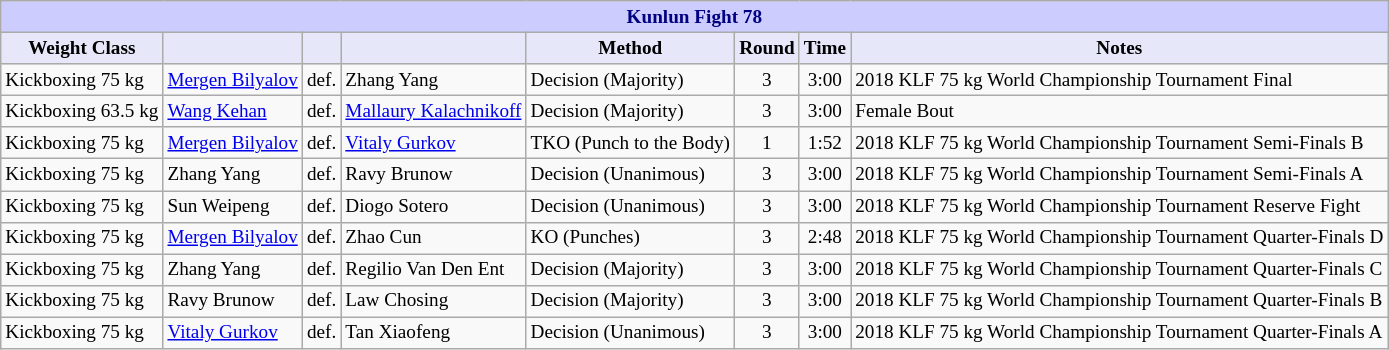<table class="wikitable" style="font-size: 80%;">
<tr>
<th colspan="8" style="background-color: #ccf; color: #000080; text-align: center;"><strong>Kunlun Fight 78</strong></th>
</tr>
<tr>
<th colspan="1" style="background-color: #E6E8FA; color: #000000; text-align: center;">Weight Class</th>
<th colspan="1" style="background-color: #E6E8FA; color: #000000; text-align: center;"></th>
<th colspan="1" style="background-color: #E6E8FA; color: #000000; text-align: center;"></th>
<th colspan="1" style="background-color: #E6E8FA; color: #000000; text-align: center;"></th>
<th colspan="1" style="background-color: #E6E8FA; color: #000000; text-align: center;">Method</th>
<th colspan="1" style="background-color: #E6E8FA; color: #000000; text-align: center;">Round</th>
<th colspan="1" style="background-color: #E6E8FA; color: #000000; text-align: center;">Time</th>
<th colspan="1" style="background-color: #E6E8FA; color: #000000; text-align: center;">Notes</th>
</tr>
<tr>
<td>Kickboxing 75 kg</td>
<td> <a href='#'>Mergen Bilyalov</a></td>
<td align=center>def.</td>
<td> Zhang Yang</td>
<td>Decision (Majority)</td>
<td align=center>3</td>
<td align=center>3:00</td>
<td>2018 KLF 75 kg World Championship Tournament Final</td>
</tr>
<tr>
<td>Kickboxing 63.5 kg</td>
<td> <a href='#'>Wang Kehan</a></td>
<td align=center>def.</td>
<td> <a href='#'>Mallaury Kalachnikoff</a></td>
<td>Decision (Majority)</td>
<td align=center>3</td>
<td align=center>3:00</td>
<td>Female Bout</td>
</tr>
<tr>
<td>Kickboxing 75 kg</td>
<td> <a href='#'>Mergen Bilyalov</a></td>
<td align=center>def.</td>
<td> <a href='#'>Vitaly Gurkov</a></td>
<td>TKO (Punch to the Body)</td>
<td align=center>1</td>
<td align=center>1:52</td>
<td>2018 KLF 75 kg World Championship Tournament Semi-Finals B</td>
</tr>
<tr>
<td>Kickboxing 75 kg</td>
<td> Zhang Yang</td>
<td align=center>def.</td>
<td> Ravy Brunow</td>
<td>Decision (Unanimous)</td>
<td align=center>3</td>
<td align=center>3:00</td>
<td>2018 KLF 75 kg World Championship Tournament Semi-Finals A</td>
</tr>
<tr>
<td>Kickboxing 75 kg</td>
<td> Sun Weipeng</td>
<td align=center>def.</td>
<td> Diogo Sotero</td>
<td>Decision (Unanimous)</td>
<td align=center>3</td>
<td align=center>3:00</td>
<td>2018 KLF 75 kg World Championship Tournament Reserve Fight</td>
</tr>
<tr>
<td>Kickboxing 75 kg</td>
<td> <a href='#'>Mergen Bilyalov</a></td>
<td align=center>def.</td>
<td> Zhao Cun</td>
<td>KO (Punches)</td>
<td align=center>3</td>
<td align=center>2:48</td>
<td>2018 KLF 75 kg World Championship Tournament Quarter-Finals D</td>
</tr>
<tr>
<td>Kickboxing 75 kg</td>
<td> Zhang Yang</td>
<td align=center>def.</td>
<td> Regilio Van Den Ent</td>
<td>Decision (Majority)</td>
<td align=center>3</td>
<td align=center>3:00</td>
<td>2018 KLF 75 kg World Championship Tournament Quarter-Finals C</td>
</tr>
<tr>
<td>Kickboxing 75 kg</td>
<td> Ravy Brunow</td>
<td align=center>def.</td>
<td> Law Chosing</td>
<td>Decision (Majority)</td>
<td align=center>3</td>
<td align=center>3:00</td>
<td>2018 KLF 75 kg World Championship Tournament Quarter-Finals B</td>
</tr>
<tr>
<td>Kickboxing 75 kg</td>
<td> <a href='#'>Vitaly Gurkov</a></td>
<td align=center>def.</td>
<td> Tan Xiaofeng</td>
<td>Decision (Unanimous)</td>
<td align=center>3</td>
<td align=center>3:00</td>
<td>2018 KLF 75 kg World Championship Tournament Quarter-Finals A</td>
</tr>
</table>
